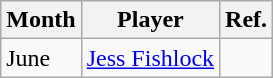<table class=wikitable>
<tr>
<th>Month</th>
<th>Player</th>
<th>Ref.</th>
</tr>
<tr>
<td>June</td>
<td> <a href='#'>Jess Fishlock</a></td>
<td></td>
</tr>
</table>
